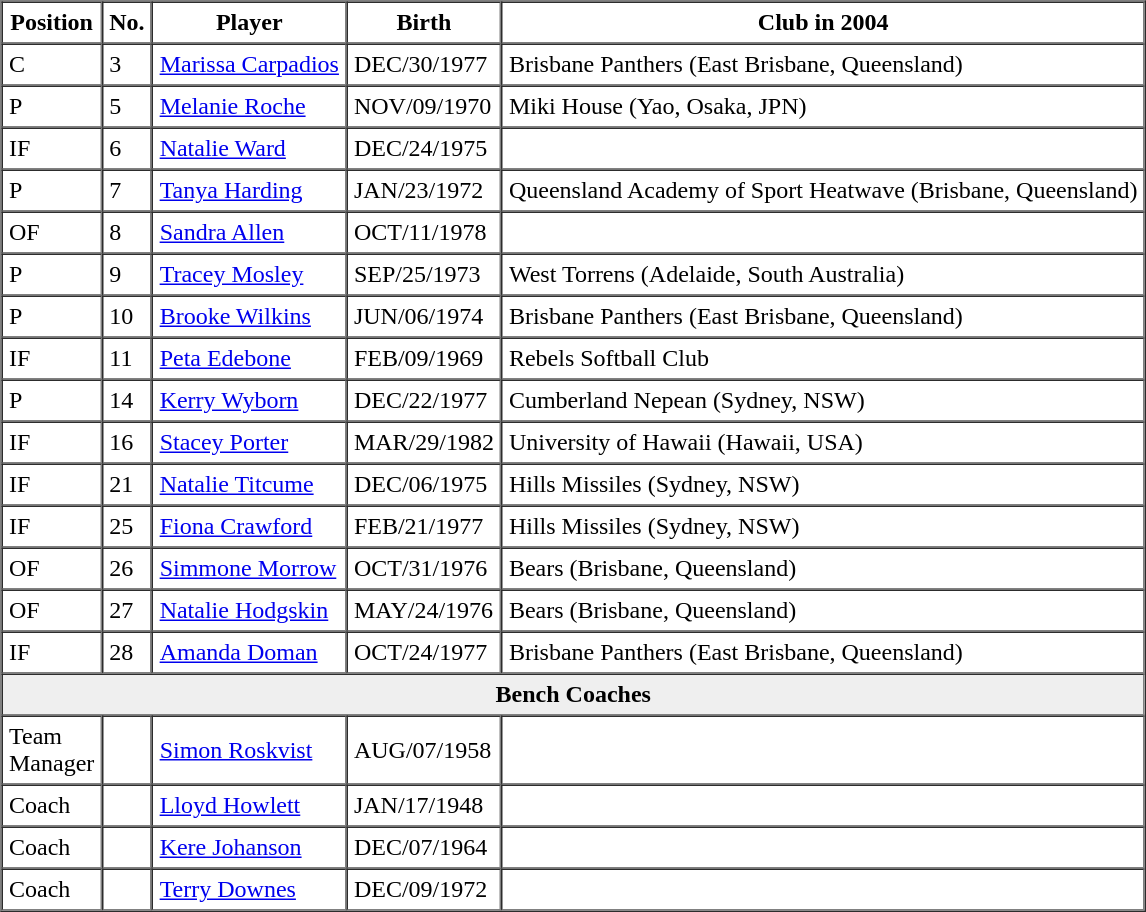<table border=1 cellpadding=4 cellspacing=0>
<tr>
<th>Position</th>
<th>No.</th>
<th>Player</th>
<th>Birth</th>
<th>Club in 2004</th>
</tr>
<tr>
<td>C</td>
<td>3</td>
<td><a href='#'>Marissa Carpadios</a></td>
<td>DEC/30/1977</td>
<td>Brisbane Panthers (East Brisbane, Queensland)</td>
</tr>
<tr>
<td>P</td>
<td>5</td>
<td><a href='#'>Melanie Roche</a></td>
<td>NOV/09/1970</td>
<td>Miki House (Yao, Osaka, JPN)</td>
</tr>
<tr>
<td>IF</td>
<td>6</td>
<td><a href='#'>Natalie Ward</a></td>
<td>DEC/24/1975</td>
<td></td>
</tr>
<tr>
<td>P</td>
<td>7</td>
<td><a href='#'>Tanya Harding</a></td>
<td>JAN/23/1972</td>
<td>Queensland Academy of Sport Heatwave (Brisbane, Queensland)</td>
</tr>
<tr>
<td>OF</td>
<td>8</td>
<td><a href='#'>Sandra Allen</a></td>
<td>OCT/11/1978</td>
<td></td>
</tr>
<tr>
<td>P</td>
<td>9</td>
<td><a href='#'>Tracey Mosley</a></td>
<td>SEP/25/1973</td>
<td>West Torrens (Adelaide, South Australia)</td>
</tr>
<tr>
<td>P</td>
<td>10</td>
<td><a href='#'>Brooke Wilkins</a></td>
<td>JUN/06/1974</td>
<td>Brisbane Panthers (East Brisbane, Queensland)</td>
</tr>
<tr>
<td>IF</td>
<td>11</td>
<td><a href='#'>Peta Edebone</a></td>
<td>FEB/09/1969</td>
<td>Rebels Softball Club</td>
</tr>
<tr>
<td>P</td>
<td>14</td>
<td><a href='#'>Kerry Wyborn</a></td>
<td>DEC/22/1977</td>
<td>Cumberland Nepean (Sydney, NSW)</td>
</tr>
<tr>
<td>IF</td>
<td>16</td>
<td><a href='#'>Stacey Porter</a></td>
<td>MAR/29/1982</td>
<td>University of Hawaii (Hawaii, USA)</td>
</tr>
<tr>
<td>IF</td>
<td>21</td>
<td><a href='#'>Natalie Titcume</a></td>
<td>DEC/06/1975</td>
<td>Hills Missiles (Sydney, NSW)</td>
</tr>
<tr>
<td>IF</td>
<td>25</td>
<td><a href='#'>Fiona Crawford</a></td>
<td>FEB/21/1977</td>
<td>Hills Missiles (Sydney, NSW)</td>
</tr>
<tr>
<td>OF</td>
<td>26</td>
<td><a href='#'>Simmone Morrow</a></td>
<td>OCT/31/1976</td>
<td>Bears (Brisbane, Queensland)</td>
</tr>
<tr>
<td>OF</td>
<td>27</td>
<td><a href='#'>Natalie Hodgskin</a></td>
<td>MAY/24/1976</td>
<td>Bears (Brisbane, Queensland)</td>
</tr>
<tr>
<td>IF</td>
<td>28</td>
<td><a href='#'>Amanda Doman</a></td>
<td>OCT/24/1977</td>
<td>Brisbane Panthers (East Brisbane, Queensland)</td>
</tr>
<tr>
<th colspan=5 bgcolor=#efefef>Bench Coaches</th>
</tr>
<tr>
<td>Team<br> Manager</td>
<td></td>
<td><a href='#'>Simon Roskvist</a></td>
<td>AUG/07/1958</td>
<td></td>
</tr>
<tr>
<td>Coach</td>
<td></td>
<td><a href='#'>Lloyd Howlett</a></td>
<td>JAN/17/1948</td>
<td></td>
</tr>
<tr>
<td>Coach</td>
<td></td>
<td><a href='#'>Kere Johanson</a></td>
<td>DEC/07/1964</td>
<td></td>
</tr>
<tr>
<td>Coach</td>
<td></td>
<td><a href='#'>Terry Downes</a></td>
<td>DEC/09/1972</td>
<td></td>
</tr>
</table>
